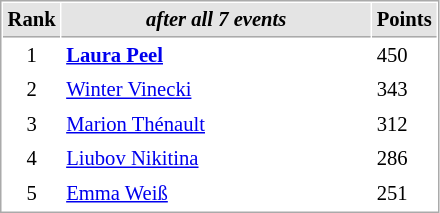<table cellspacing="1" cellpadding="3" style="border:1px solid #aaa; font-size:86%;">
<tr style="background:#e4e4e4;">
<th style="border-bottom:1px solid #aaa; width:10px;">Rank</th>
<th style="border-bottom:1px solid #aaa; width:200px;"><em>after all 7 events</em></th>
<th style="border-bottom:1px solid #aaa; width:20px;">Points</th>
</tr>
<tr>
<td align=center>1</td>
<td><strong> <a href='#'>Laura Peel</a></strong></td>
<td>450</td>
</tr>
<tr>
<td align=center>2</td>
<td> <a href='#'>Winter Vinecki</a></td>
<td>343</td>
</tr>
<tr>
<td align=center>3</td>
<td> <a href='#'>Marion Thénault</a></td>
<td>312</td>
</tr>
<tr>
<td align=center>4</td>
<td> <a href='#'>Liubov Nikitina</a></td>
<td>286</td>
</tr>
<tr>
<td align=center>5</td>
<td> <a href='#'>Emma Weiß</a></td>
<td>251</td>
</tr>
</table>
